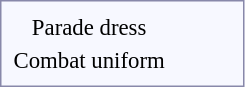<table style="border:1px solid #8888aa; background-color:#f7f8ff; padding:5px; font-size:95%; margin: 0px 12px 12px 0px;">
<tr style="text-align:center;">
<td>Parade dress</td>
<td colspan=2 rowspan=2></td>
<td colspan=2></td>
<td colspan=2></td>
<td colspan=2></td>
<td colspan=2 rowspan=2></td>
<td colspan=2></td>
<td colspan=2></td>
<td colspan=2></td>
<td colspan=2></td>
<td colspan=3></td>
<td colspan=3></td>
</tr>
<tr style="text-align:center;">
<td>Combat uniform</td>
<td colspan=2></td>
<td colspan=2></td>
<td colspan=2></td>
<td colspan=2></td>
<td colspan=2></td>
<td colspan=2></td>
<td colspan=2></td>
<td colspan=3></td>
<td colspan=3><br></td>
</tr>
</table>
